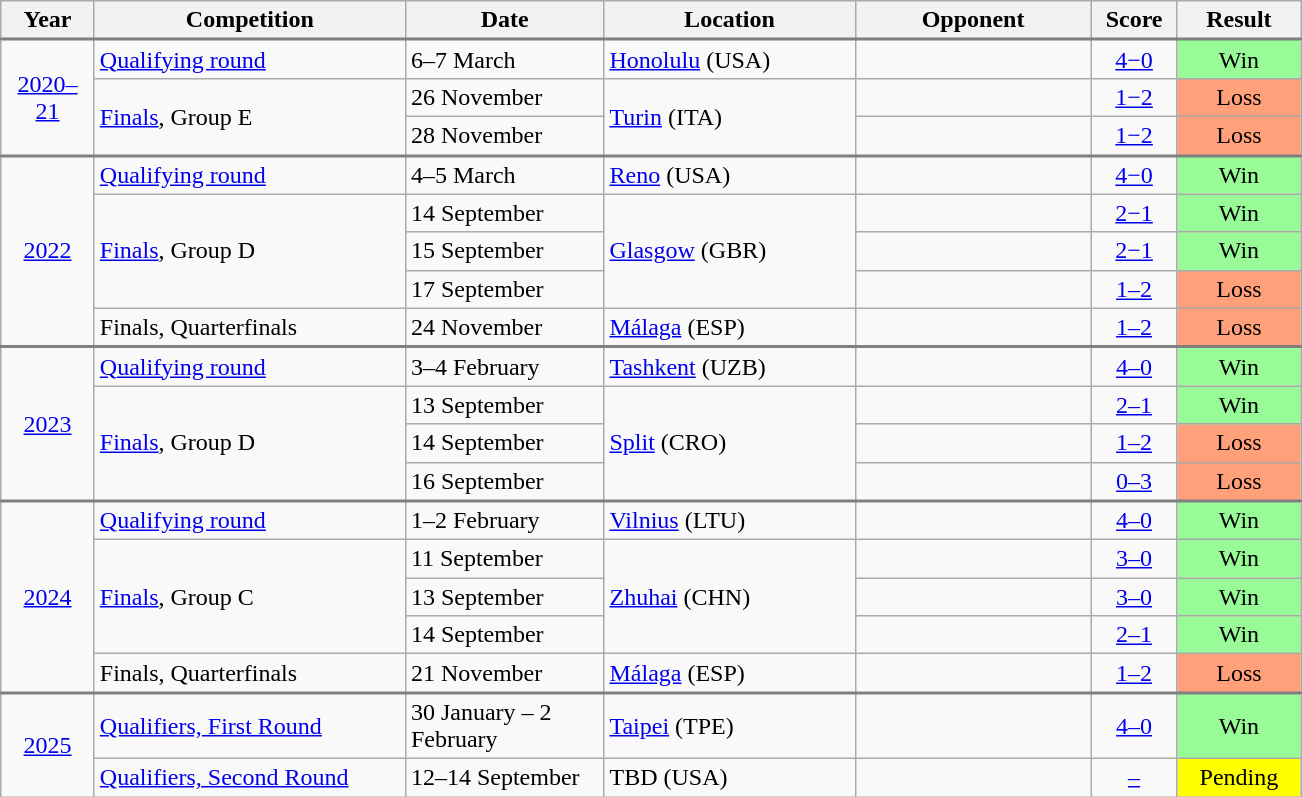<table class="wikitable">
<tr>
<th width="55">Year</th>
<th width="200">Competition</th>
<th width="125">Date</th>
<th width="160">Location</th>
<th width="150">Opponent</th>
<th width="50">Score</th>
<th width="75">Result</th>
</tr>
<tr style="border-top:2px solid gray;">
<td align="center" rowspan=3><a href='#'>2020–21</a></td>
<td><a href='#'>Qualifying round</a></td>
<td>6–7 March</td>
<td><a href='#'>Honolulu</a> (USA)</td>
<td></td>
<td align="center"><a href='#'>4−0</a></td>
<td align="center" bgcolor="#98FB98">Win</td>
</tr>
<tr>
<td rowspan=2><a href='#'>Finals</a>, Group E</td>
<td>26 November</td>
<td rowspan=2><a href='#'>Turin</a> (ITA)</td>
<td></td>
<td align="center"><a href='#'>1−2</a></td>
<td align="center" bgcolor="#FFA07A">Loss</td>
</tr>
<tr>
<td>28 November</td>
<td></td>
<td align="center"><a href='#'>1−2</a></td>
<td align="center" bgcolor="#FFA07A">Loss</td>
</tr>
<tr style="border-top:2px solid gray;">
<td align="center" rowspan=5><a href='#'>2022</a></td>
<td><a href='#'>Qualifying round</a></td>
<td>4–5 March</td>
<td><a href='#'>Reno</a> (USA)</td>
<td></td>
<td align="center"><a href='#'>4−0</a></td>
<td align="center" bgcolor="#98FB98">Win</td>
</tr>
<tr>
<td rowspan=3><a href='#'>Finals</a>, Group D</td>
<td>14 September</td>
<td rowspan=3><a href='#'>Glasgow</a> (GBR)</td>
<td></td>
<td align="center"><a href='#'>2−1</a></td>
<td align="center" bgcolor="#98FB98">Win</td>
</tr>
<tr>
<td>15 September</td>
<td></td>
<td align="center"><a href='#'>2−1</a></td>
<td align="center" bgcolor="#98FB98">Win</td>
</tr>
<tr>
<td>17 September</td>
<td></td>
<td align="center"><a href='#'>1–2</a></td>
<td align="center" bgcolor="#FFA07A">Loss</td>
</tr>
<tr>
<td>Finals, Quarterfinals</td>
<td>24 November</td>
<td><a href='#'>Málaga</a> (ESP)</td>
<td></td>
<td align="center"><a href='#'>1–2</a></td>
<td align="center" bgcolor="#FFA07A">Loss</td>
</tr>
<tr style="border-top:2px solid gray;">
<td align="center" rowspan=4><a href='#'>2023</a></td>
<td><a href='#'>Qualifying round</a></td>
<td>3–4 February</td>
<td><a href='#'>Tashkent</a> (UZB)</td>
<td></td>
<td align="center"><a href='#'>4–0</a></td>
<td align="center" bgcolor="#98FB98">Win</td>
</tr>
<tr>
<td rowspan="3"><a href='#'>Finals</a>, Group D</td>
<td>13 September</td>
<td rowspan="3"><a href='#'>Split</a> (CRO)</td>
<td></td>
<td align="center"><a href='#'>2–1</a></td>
<td align="center" bgcolor="#98FB98">Win</td>
</tr>
<tr>
<td>14 September</td>
<td></td>
<td align="center"><a href='#'>1–2</a></td>
<td align="center" bgcolor="#FFA07A">Loss</td>
</tr>
<tr>
<td>16 September</td>
<td></td>
<td align="center"><a href='#'>0–3</a></td>
<td align="center" bgcolor="#FFA07A">Loss</td>
</tr>
<tr style="border-top:2px solid gray;">
<td align="center" rowspan=5><a href='#'>2024</a></td>
<td><a href='#'>Qualifying round</a></td>
<td>1–2 February</td>
<td><a href='#'>Vilnius</a> (LTU)</td>
<td></td>
<td align="center"><a href='#'>4–0</a></td>
<td align="center" bgcolor="#98FB98">Win</td>
</tr>
<tr>
<td rowspan="3"><a href='#'>Finals</a>, Group C</td>
<td>11 September</td>
<td rowspan="3"><a href='#'>Zhuhai</a> (CHN)</td>
<td></td>
<td align="center"><a href='#'>3–0</a></td>
<td align="center" bgcolor="#98FB98">Win</td>
</tr>
<tr>
<td>13 September</td>
<td></td>
<td align="center"><a href='#'>3–0</a></td>
<td align="center" bgcolor="#98FB98">Win</td>
</tr>
<tr>
<td>14 September</td>
<td></td>
<td align="center"><a href='#'>2–1</a></td>
<td align="center" bgcolor="#98FB98">Win</td>
</tr>
<tr>
<td>Finals, Quarterfinals</td>
<td>21 November</td>
<td><a href='#'>Málaga</a> (ESP)</td>
<td></td>
<td align="center"><a href='#'>1–2</a></td>
<td align="center" bgcolor="#FFA07A">Loss</td>
</tr>
<tr style="border-top:2px solid gray;">
<td align="center" rowspan=2><a href='#'>2025</a></td>
<td><a href='#'>Qualifiers, First Round</a></td>
<td>30 January – 2 February</td>
<td><a href='#'>Taipei</a> (TPE)</td>
<td></td>
<td align="center"><a href='#'>4–0</a></td>
<td align="center" bgcolor="#98FB98">Win</td>
</tr>
<tr>
<td><a href='#'>Qualifiers, Second Round</a></td>
<td>12–14 September</td>
<td>TBD (USA)</td>
<td></td>
<td align="center"><a href='#'>–</a></td>
<td align="center" bgcolor="yellow">Pending</td>
</tr>
</table>
